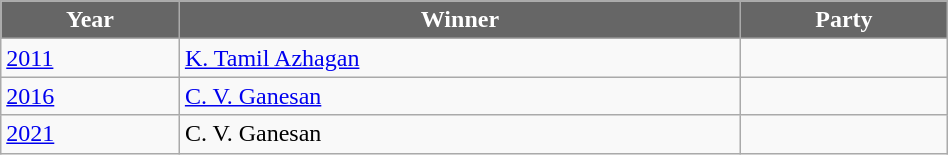<table class="wikitable" width="50%">
<tr>
<th style="background-color:#666666; color:white">Year</th>
<th style="background-color:#666666; color:white">Winner</th>
<th style="background-color:#666666; color:white" colspan="2">Party</th>
</tr>
<tr>
<td><a href='#'>2011</a></td>
<td><a href='#'>K. Tamil Azhagan</a></td>
<td></td>
</tr>
<tr>
<td><a href='#'>2016</a></td>
<td><a href='#'>C. V. Ganesan</a></td>
<td></td>
</tr>
<tr>
<td><a href='#'>2021</a></td>
<td>C. V. Ganesan</td>
<td></td>
</tr>
</table>
